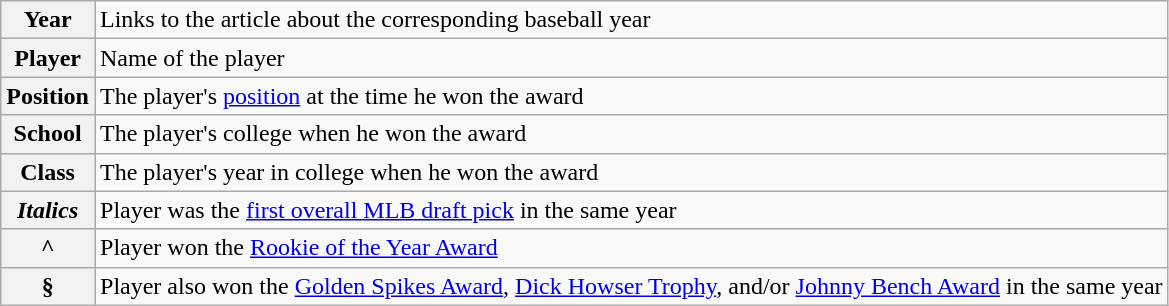<table class="wikitable plainrowheaders">
<tr>
<th scope="row" style="text-align:center"><strong>Year</strong></th>
<td>Links to the article about the corresponding baseball year</td>
</tr>
<tr>
<th scope="row" style="text-align:center"><strong>Player</strong></th>
<td>Name of the player</td>
</tr>
<tr>
<th scope="row" style="text-align:center"><strong>Position</strong></th>
<td>The player's <a href='#'>position</a> at the time he won the award</td>
</tr>
<tr>
<th scope="row" style="text-align:center"><strong>School</strong></th>
<td>The player's college when he won the award</td>
</tr>
<tr>
<th scope="row" style="text-align:center"><strong>Class</strong></th>
<td>The player's year in college when he won the award</td>
</tr>
<tr>
<th scope="row" style="text-align:center"><strong><em>Italics</em></strong></th>
<td>Player was the <a href='#'>first overall MLB draft pick</a> in the same year</td>
</tr>
<tr>
<th scope="row" style="text-align:center">^</th>
<td>Player won the <a href='#'>Rookie of the Year Award</a></td>
</tr>
<tr>
<th scope="row" style="text-align:center">§</th>
<td>Player also won the <a href='#'>Golden Spikes Award</a>, <a href='#'>Dick Howser Trophy</a>, and/or <a href='#'>Johnny Bench Award</a> in the same year</td>
</tr>
</table>
